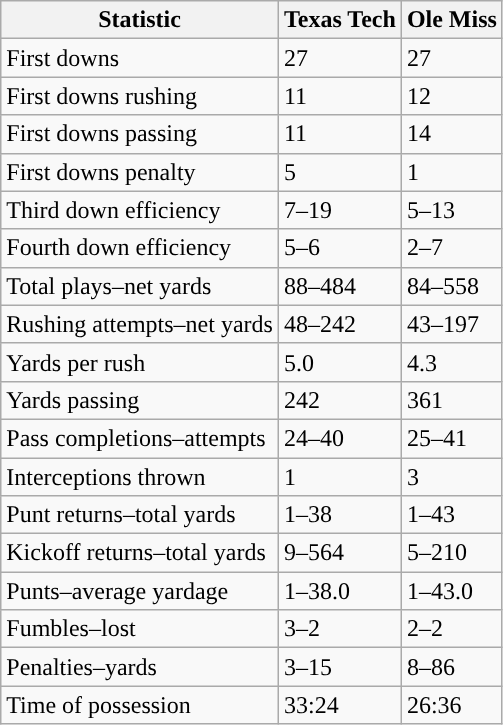<table class="wikitable">
<tr>
<th>Statistic</th>
<th><strong>Texas Tech</strong></th>
<th><strong>Ole Miss</strong></th>
</tr>
<tr>
<td>First downs</td>
<td>27</td>
<td>27</td>
</tr>
<tr>
<td>First downs rushing</td>
<td>11</td>
<td>12</td>
</tr>
<tr>
<td>First downs passing</td>
<td>11</td>
<td>14</td>
</tr>
<tr>
<td>First downs penalty</td>
<td>5</td>
<td>1</td>
</tr>
<tr>
<td>Third down efficiency</td>
<td>7–19</td>
<td>5–13</td>
</tr>
<tr>
<td>Fourth down efficiency</td>
<td>5–6</td>
<td>2–7</td>
</tr>
<tr>
<td>Total plays–net yards</td>
<td>88–484</td>
<td>84–558</td>
</tr>
<tr>
<td>Rushing attempts–net yards</td>
<td>48–242</td>
<td>43–197</td>
</tr>
<tr>
<td>Yards per rush</td>
<td>5.0</td>
<td>4.3</td>
</tr>
<tr>
<td>Yards passing</td>
<td>242</td>
<td>361</td>
</tr>
<tr>
<td>Pass completions–attempts</td>
<td>24–40</td>
<td>25–41</td>
</tr>
<tr>
<td>Interceptions thrown</td>
<td>1</td>
<td>3</td>
</tr>
<tr>
<td>Punt returns–total yards</td>
<td>1–38</td>
<td>1–43</td>
</tr>
<tr>
<td>Kickoff returns–total yards</td>
<td>9–564</td>
<td>5–210</td>
</tr>
<tr>
<td>Punts–average yardage</td>
<td>1–38.0</td>
<td>1–43.0</td>
</tr>
<tr>
<td>Fumbles–lost</td>
<td>3–2</td>
<td>2–2</td>
</tr>
<tr>
<td>Penalties–yards</td>
<td>3–15</td>
<td>8–86</td>
</tr>
<tr>
<td>Time of possession</td>
<td>33:24</td>
<td>26:36</td>
</tr>
</table>
